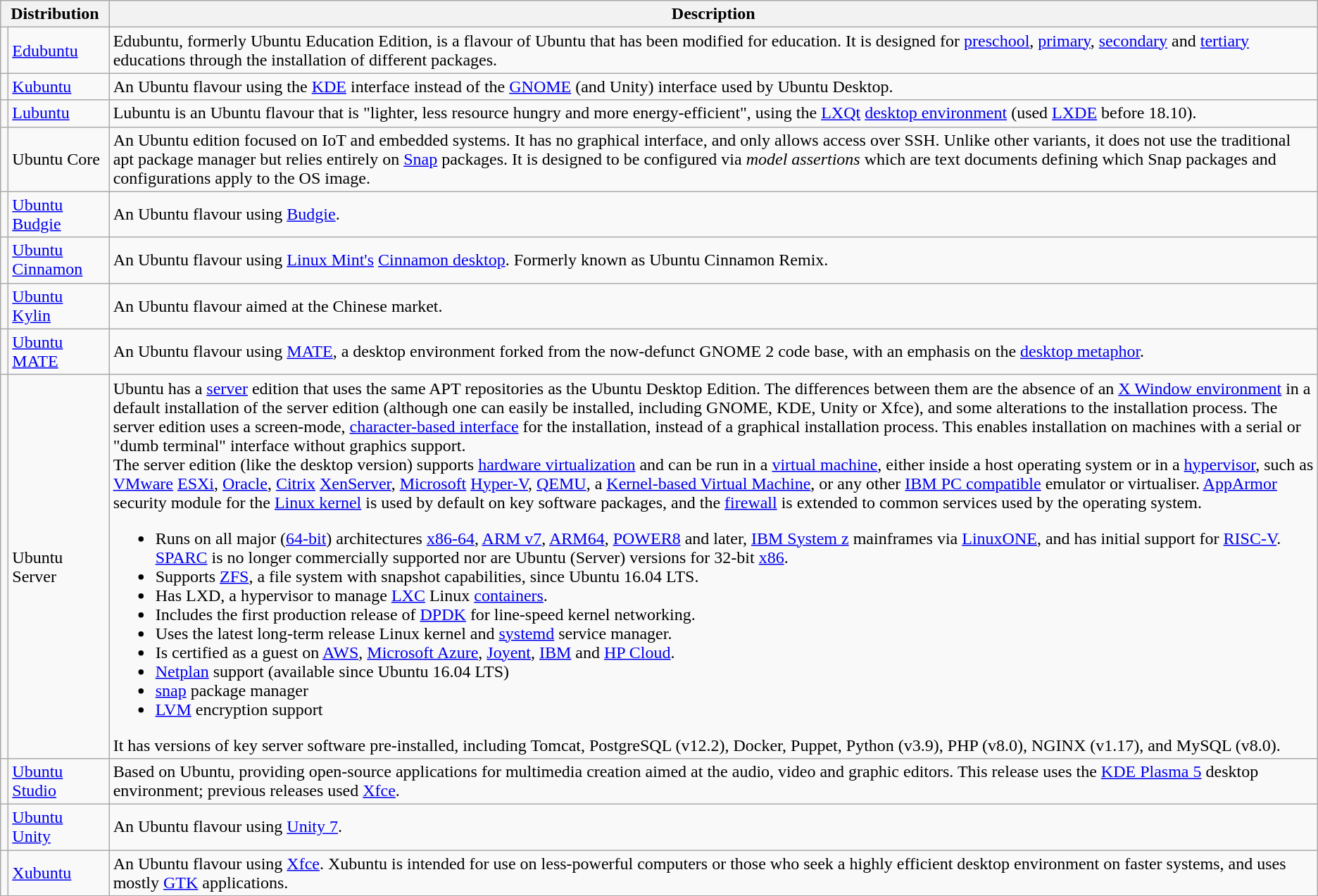<table class="wikitable">
<tr>
<th colspan="2">Distribution</th>
<th>Description</th>
</tr>
<tr>
<td></td>
<td><a href='#'>Edubuntu</a></td>
<td>Edubuntu, formerly Ubuntu Education Edition, is a flavour of Ubuntu that has been modified for education. It is designed for <a href='#'>preschool</a>, <a href='#'>primary</a>, <a href='#'>secondary</a> and <a href='#'>tertiary</a> educations through the installation of different packages.</td>
</tr>
<tr>
<td></td>
<td><a href='#'>Kubuntu</a></td>
<td>An Ubuntu flavour using the <a href='#'>KDE</a> interface instead of the <a href='#'>GNOME</a> (and Unity) interface used by Ubuntu Desktop.</td>
</tr>
<tr>
<td></td>
<td><a href='#'>Lubuntu</a></td>
<td>Lubuntu is an Ubuntu flavour that is "lighter, less resource hungry and more energy-efficient", using the <a href='#'>LXQt</a> <a href='#'>desktop environment</a> (used <a href='#'>LXDE</a> before 18.10).</td>
</tr>
<tr>
<td></td>
<td>Ubuntu Core</td>
<td>An Ubuntu edition focused on IoT and embedded systems. It has no graphical interface, and only allows access over SSH. Unlike other variants, it does not use the traditional apt package manager but relies entirely on <a href='#'>Snap</a> packages. It is designed to be configured via <em>model assertions</em> which are text documents defining which Snap packages and configurations apply to the OS image.</td>
</tr>
<tr>
<td></td>
<td><a href='#'>Ubuntu Budgie</a></td>
<td>An Ubuntu flavour using <a href='#'>Budgie</a>.</td>
</tr>
<tr>
<td></td>
<td><a href='#'>Ubuntu Cinnamon</a></td>
<td>An Ubuntu flavour using <a href='#'>Linux Mint's</a> <a href='#'>Cinnamon desktop</a>. Formerly known as Ubuntu Cinnamon Remix.</td>
</tr>
<tr>
<td></td>
<td><a href='#'>Ubuntu Kylin</a></td>
<td>An Ubuntu flavour aimed at the Chinese market.</td>
</tr>
<tr>
<td></td>
<td><a href='#'>Ubuntu MATE</a></td>
<td>An Ubuntu flavour using <a href='#'>MATE</a>, a desktop environment forked from the now-defunct GNOME 2 code base, with an emphasis on the <a href='#'>desktop metaphor</a>.</td>
</tr>
<tr>
<td></td>
<td>Ubuntu Server</td>
<td>Ubuntu has a <a href='#'>server</a> edition that uses the same APT repositories as the Ubuntu Desktop Edition. The differences between them are the absence of an <a href='#'>X Window environment</a> in a default installation of the server edition (although one can easily be installed, including GNOME, KDE, Unity or Xfce), and some alterations to the installation process. The server edition uses a screen-mode, <a href='#'>character-based interface</a> for the installation, instead of a graphical installation process. This enables installation on machines with a serial or "dumb terminal" interface without graphics support.<br>The server edition (like the desktop version) supports <a href='#'>hardware virtualization</a> and can be run in a <a href='#'>virtual machine</a>, either inside a host operating system or in a <a href='#'>hypervisor</a>, such as <a href='#'>VMware</a> <a href='#'>ESXi</a>, <a href='#'>Oracle</a>, <a href='#'>Citrix</a> <a href='#'>XenServer</a>, <a href='#'>Microsoft</a> <a href='#'>Hyper-V</a>, <a href='#'>QEMU</a>, a <a href='#'>Kernel-based Virtual Machine</a>, or any other <a href='#'>IBM PC compatible</a> emulator or virtualiser. <a href='#'>AppArmor</a> security module for the <a href='#'>Linux kernel</a> is used by default on key software packages, and the <a href='#'>firewall</a> is extended to common services used by the operating system.<ul><li>Runs on all major (<a href='#'>64-bit</a>) architectures <a href='#'>x86-64</a>, <a href='#'>ARM v7</a>, <a href='#'>ARM64</a>, <a href='#'>POWER8</a> and later, <a href='#'>IBM System z</a> mainframes via <a href='#'>LinuxONE</a>, and has initial support for <a href='#'>RISC-V</a>. <a href='#'>SPARC</a> is no longer commercially supported nor are Ubuntu (Server) versions for 32-bit <a href='#'>x86</a>.</li><li>Supports <a href='#'>ZFS</a>, a file system with snapshot capabilities, since Ubuntu 16.04 LTS.</li><li>Has LXD, a hypervisor to manage <a href='#'>LXC</a> Linux <a href='#'>containers</a>.</li><li>Includes the first production release of <a href='#'>DPDK</a> for line-speed kernel networking.</li><li>Uses the latest long-term release Linux kernel and <a href='#'>systemd</a> service manager.</li><li>Is certified as a guest on <a href='#'>AWS</a>, <a href='#'>Microsoft Azure</a>, <a href='#'>Joyent</a>, <a href='#'>IBM</a> and <a href='#'>HP Cloud</a>.</li><li><a href='#'>Netplan</a> support (available since Ubuntu 16.04 LTS)</li><li><a href='#'>snap</a> package manager</li><li><a href='#'>LVM</a> encryption support</li></ul>It has  versions of key server software pre-installed, including Tomcat, PostgreSQL (v12.2), Docker, Puppet, Python (v3.9), PHP (v8.0),  NGINX (v1.17), and MySQL (v8.0).</td>
</tr>
<tr>
<td></td>
<td><a href='#'>Ubuntu Studio</a></td>
<td>Based on Ubuntu, providing open-source applications for multimedia creation aimed at the audio, video and graphic editors. This release uses the <a href='#'>KDE Plasma 5</a> desktop environment; previous releases used <a href='#'>Xfce</a>.</td>
</tr>
<tr>
<td></td>
<td><a href='#'>Ubuntu Unity</a></td>
<td>An Ubuntu flavour using <a href='#'>Unity 7</a>.</td>
</tr>
<tr>
<td></td>
<td><a href='#'>Xubuntu</a></td>
<td>An Ubuntu flavour using <a href='#'>Xfce</a>. Xubuntu is intended for use on less-powerful computers or those who seek a highly efficient desktop environment on faster systems, and uses mostly <a href='#'>GTK</a> applications.</td>
</tr>
</table>
